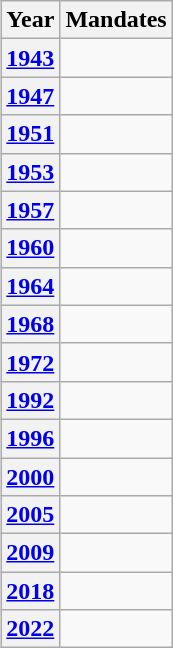<table class="wikitable" style="float:right">
<tr>
<th style="width: 20px">Year</th>
<th style="width: 20px">Mandates</th>
</tr>
<tr>
<th><a href='#'>1943</a></th>
<td colspan="3"></td>
</tr>
<tr>
<th><a href='#'>1947</a></th>
<td></td>
</tr>
<tr>
<th><a href='#'>1951</a></th>
<td></td>
</tr>
<tr>
<th><a href='#'>1953</a></th>
<td></td>
</tr>
<tr>
<th><a href='#'>1957</a></th>
<td></td>
</tr>
<tr>
<th><a href='#'>1960</a></th>
<td></td>
</tr>
<tr>
<th><a href='#'>1964</a></th>
<td></td>
</tr>
<tr>
<th><a href='#'>1968</a></th>
<td></td>
</tr>
<tr>
<th><a href='#'>1972</a></th>
<td></td>
</tr>
<tr>
<th><a href='#'>1992</a></th>
<td></td>
</tr>
<tr>
<th><a href='#'>1996</a></th>
<td></td>
</tr>
<tr>
<th><a href='#'>2000</a></th>
<td></td>
</tr>
<tr>
<th><a href='#'>2005</a></th>
<td></td>
</tr>
<tr>
<th><a href='#'>2009</a></th>
<td></td>
</tr>
<tr>
<th><a href='#'>2018</a></th>
<td></td>
</tr>
<tr>
<th><a href='#'>2022</a></th>
<td></td>
</tr>
</table>
